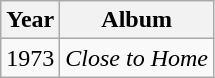<table class="wikitable">
<tr>
<th>Year</th>
<th>Album</th>
</tr>
<tr>
<td>1973</td>
<td><em>Close to Home</em></td>
</tr>
</table>
